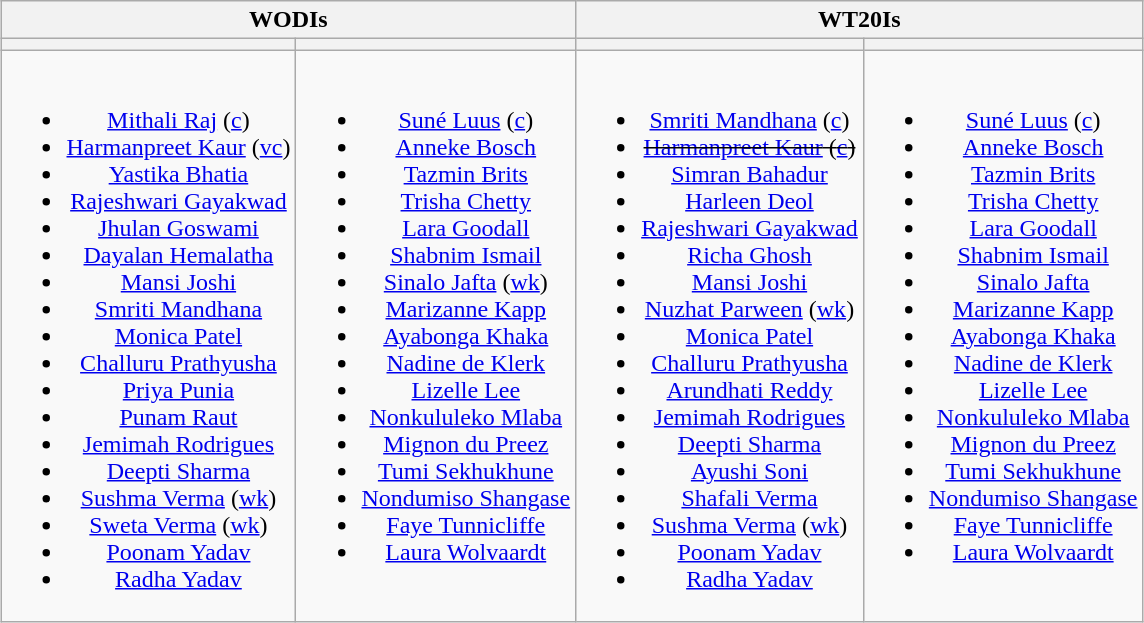<table class="wikitable" style="text-align:center; margin:auto">
<tr>
<th colspan=2>WODIs</th>
<th colspan=2>WT20Is</th>
</tr>
<tr>
<th></th>
<th></th>
<th></th>
<th></th>
</tr>
<tr style="vertical-align:top">
<td><br><ul><li><a href='#'>Mithali Raj</a> (<a href='#'>c</a>)</li><li><a href='#'>Harmanpreet Kaur</a> (<a href='#'>vc</a>)</li><li><a href='#'>Yastika Bhatia</a></li><li><a href='#'>Rajeshwari Gayakwad</a></li><li><a href='#'>Jhulan Goswami</a></li><li><a href='#'>Dayalan Hemalatha</a></li><li><a href='#'>Mansi Joshi</a></li><li><a href='#'>Smriti Mandhana</a></li><li><a href='#'>Monica Patel</a></li><li><a href='#'>Challuru Prathyusha</a></li><li><a href='#'>Priya Punia</a></li><li><a href='#'>Punam Raut</a></li><li><a href='#'>Jemimah Rodrigues</a></li><li><a href='#'>Deepti Sharma</a></li><li><a href='#'>Sushma Verma</a> (<a href='#'>wk</a>)</li><li><a href='#'>Sweta Verma</a> (<a href='#'>wk</a>)</li><li><a href='#'>Poonam Yadav</a></li><li><a href='#'>Radha Yadav</a></li></ul></td>
<td><br><ul><li><a href='#'>Suné Luus</a> (<a href='#'>c</a>)</li><li><a href='#'>Anneke Bosch</a></li><li><a href='#'>Tazmin Brits</a></li><li><a href='#'>Trisha Chetty</a></li><li><a href='#'>Lara Goodall</a></li><li><a href='#'>Shabnim Ismail</a></li><li><a href='#'>Sinalo Jafta</a> (<a href='#'>wk</a>)</li><li><a href='#'>Marizanne Kapp</a></li><li><a href='#'>Ayabonga Khaka</a></li><li><a href='#'>Nadine de Klerk</a></li><li><a href='#'>Lizelle Lee</a></li><li><a href='#'>Nonkululeko Mlaba</a></li><li><a href='#'>Mignon du Preez</a></li><li><a href='#'>Tumi Sekhukhune</a></li><li><a href='#'>Nondumiso Shangase</a></li><li><a href='#'>Faye Tunnicliffe</a></li><li><a href='#'>Laura Wolvaardt</a></li></ul></td>
<td><br><ul><li><a href='#'>Smriti Mandhana</a> (<a href='#'>c</a>)</li><li><s><a href='#'>Harmanpreet Kaur</a> (<a href='#'>c</a>)</s></li><li><a href='#'>Simran Bahadur</a></li><li><a href='#'>Harleen Deol</a></li><li><a href='#'>Rajeshwari Gayakwad</a></li><li><a href='#'>Richa Ghosh</a></li><li><a href='#'>Mansi Joshi</a></li><li><a href='#'>Nuzhat Parween</a> (<a href='#'>wk</a>)</li><li><a href='#'>Monica Patel</a></li><li><a href='#'>Challuru Prathyusha</a></li><li><a href='#'>Arundhati Reddy</a></li><li><a href='#'>Jemimah Rodrigues</a></li><li><a href='#'>Deepti Sharma</a></li><li><a href='#'>Ayushi Soni</a></li><li><a href='#'>Shafali Verma</a></li><li><a href='#'>Sushma Verma</a> (<a href='#'>wk</a>)</li><li><a href='#'>Poonam Yadav</a></li><li><a href='#'>Radha Yadav</a></li></ul></td>
<td><br><ul><li><a href='#'>Suné Luus</a> (<a href='#'>c</a>)</li><li><a href='#'>Anneke Bosch</a></li><li><a href='#'>Tazmin Brits</a></li><li><a href='#'>Trisha Chetty</a></li><li><a href='#'>Lara Goodall</a></li><li><a href='#'>Shabnim Ismail</a></li><li><a href='#'>Sinalo Jafta</a></li><li><a href='#'>Marizanne Kapp</a></li><li><a href='#'>Ayabonga Khaka</a></li><li><a href='#'>Nadine de Klerk</a></li><li><a href='#'>Lizelle Lee</a></li><li><a href='#'>Nonkululeko Mlaba</a></li><li><a href='#'>Mignon du Preez</a></li><li><a href='#'>Tumi Sekhukhune</a></li><li><a href='#'>Nondumiso Shangase</a></li><li><a href='#'>Faye Tunnicliffe</a></li><li><a href='#'>Laura Wolvaardt</a></li></ul></td>
</tr>
</table>
